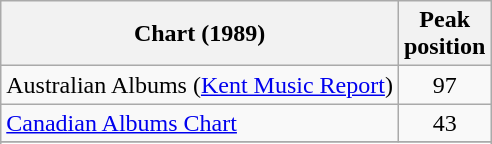<table class="wikitable sortable">
<tr>
<th>Chart (1989)</th>
<th>Peak<br>position</th>
</tr>
<tr>
<td>Australian Albums (<a href='#'>Kent Music Report</a>)</td>
<td align="center">97</td>
</tr>
<tr>
<td><a href='#'>Canadian Albums Chart</a></td>
<td align="center">43</td>
</tr>
<tr>
</tr>
<tr>
</tr>
</table>
